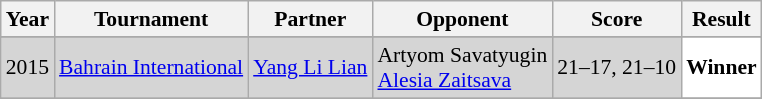<table class="sortable wikitable" style="font-size: 90%;">
<tr>
<th>Year</th>
<th>Tournament</th>
<th>Partner</th>
<th>Opponent</th>
<th>Score</th>
<th>Result</th>
</tr>
<tr>
</tr>
<tr style="background:#D5D5D5">
<td align="center">2015</td>
<td align="left"><a href='#'>Bahrain International</a></td>
<td align="left"> <a href='#'>Yang Li Lian</a></td>
<td align="left"> Artyom Savatyugin<br> <a href='#'>Alesia Zaitsava</a></td>
<td align="left">21–17, 21–10</td>
<td style="text-align:left; background:white"> <strong>Winner</strong></td>
</tr>
<tr>
</tr>
</table>
